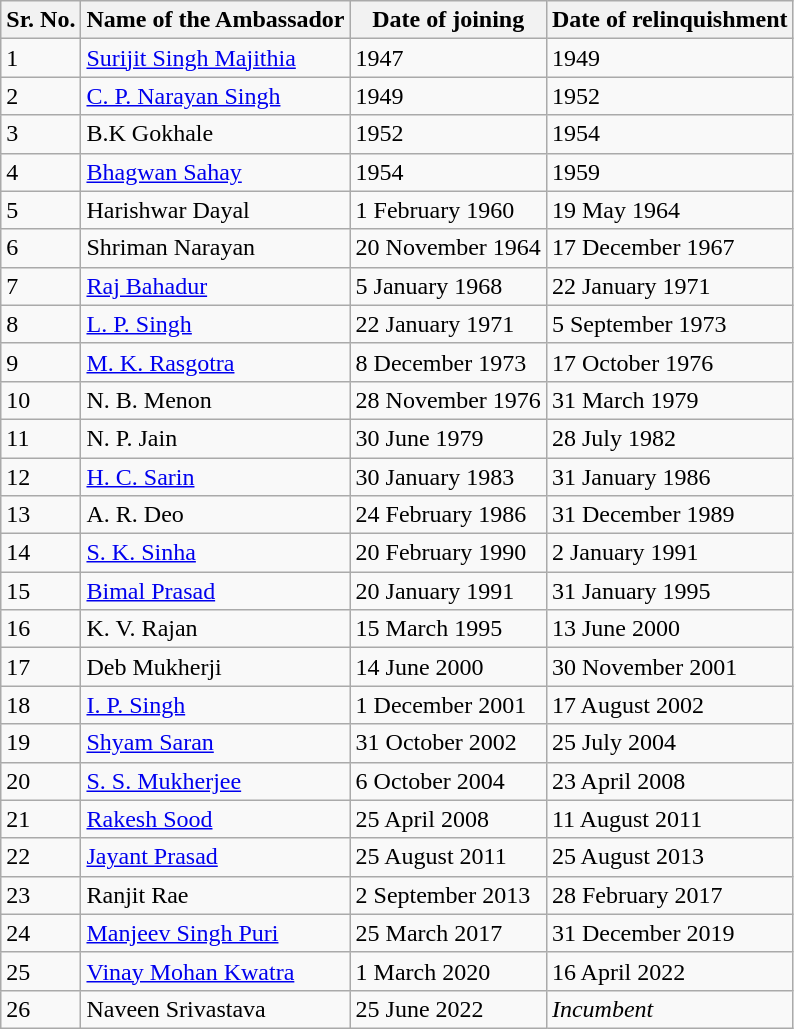<table class="wikitable">
<tr>
<th>Sr. No.</th>
<th>Name of the Ambassador</th>
<th>Date of joining</th>
<th>Date of relinquishment</th>
</tr>
<tr>
<td>1</td>
<td><a href='#'>Surijit Singh Majithia</a></td>
<td>1947</td>
<td>1949</td>
</tr>
<tr>
<td>2</td>
<td><a href='#'>C. P. Narayan Singh</a></td>
<td>1949</td>
<td>1952</td>
</tr>
<tr>
<td>3</td>
<td>B.K Gokhale</td>
<td>1952</td>
<td>1954</td>
</tr>
<tr>
<td>4</td>
<td><a href='#'>Bhagwan Sahay</a></td>
<td>1954</td>
<td>1959</td>
</tr>
<tr>
<td>5</td>
<td>Harishwar Dayal</td>
<td>1 February 1960</td>
<td>19 May 1964</td>
</tr>
<tr>
<td>6</td>
<td>Shriman Narayan</td>
<td>20 November 1964</td>
<td>17 December 1967</td>
</tr>
<tr>
<td>7</td>
<td><a href='#'>Raj Bahadur</a></td>
<td>5 January 1968</td>
<td>22 January 1971</td>
</tr>
<tr>
<td>8</td>
<td><a href='#'>L. P. Singh</a></td>
<td>22 January 1971</td>
<td>5 September 1973</td>
</tr>
<tr>
<td>9</td>
<td><a href='#'>M. K. Rasgotra</a></td>
<td>8 December 1973</td>
<td>17 October 1976</td>
</tr>
<tr>
<td>10</td>
<td>N. B. Menon</td>
<td>28 November 1976</td>
<td>31 March 1979</td>
</tr>
<tr>
<td>11</td>
<td>N. P. Jain</td>
<td>30 June 1979</td>
<td>28 July 1982</td>
</tr>
<tr>
<td>12</td>
<td><a href='#'>H. C. Sarin</a></td>
<td>30 January 1983</td>
<td>31 January 1986</td>
</tr>
<tr>
<td>13</td>
<td>A. R. Deo</td>
<td>24 February 1986</td>
<td>31 December 1989</td>
</tr>
<tr>
<td>14</td>
<td><a href='#'>S. K. Sinha</a></td>
<td>20 February 1990</td>
<td>2 January 1991</td>
</tr>
<tr>
<td>15</td>
<td><a href='#'>Bimal Prasad</a></td>
<td>20 January 1991</td>
<td>31 January 1995</td>
</tr>
<tr>
<td>16</td>
<td>K. V. Rajan</td>
<td>15 March 1995</td>
<td>13 June 2000</td>
</tr>
<tr>
<td>17</td>
<td>Deb Mukherji</td>
<td>14 June 2000</td>
<td>30 November 2001</td>
</tr>
<tr>
<td>18</td>
<td><a href='#'>I. P. Singh</a></td>
<td>1 December 2001</td>
<td>17 August 2002</td>
</tr>
<tr>
<td>19</td>
<td><a href='#'>Shyam Saran</a></td>
<td>31 October 2002</td>
<td>25 July 2004</td>
</tr>
<tr>
<td>20</td>
<td><a href='#'>S. S. Mukherjee</a></td>
<td>6 October 2004</td>
<td>23 April 2008</td>
</tr>
<tr>
<td>21</td>
<td><a href='#'>Rakesh Sood</a></td>
<td>25 April 2008</td>
<td>11 August 2011</td>
</tr>
<tr>
<td>22</td>
<td><a href='#'>Jayant Prasad</a></td>
<td>25 August 2011</td>
<td>25 August 2013</td>
</tr>
<tr>
<td>23</td>
<td>Ranjit Rae</td>
<td>2 September 2013</td>
<td>28 February 2017</td>
</tr>
<tr>
<td>24</td>
<td><a href='#'>Manjeev Singh Puri</a></td>
<td>25 March 2017</td>
<td>31 December 2019</td>
</tr>
<tr>
<td>25</td>
<td><a href='#'>Vinay Mohan Kwatra</a></td>
<td>1 March 2020</td>
<td>16 April 2022</td>
</tr>
<tr>
<td>26</td>
<td>Naveen Srivastava</td>
<td>25 June 2022</td>
<td><em>Incumbent</em></td>
</tr>
</table>
